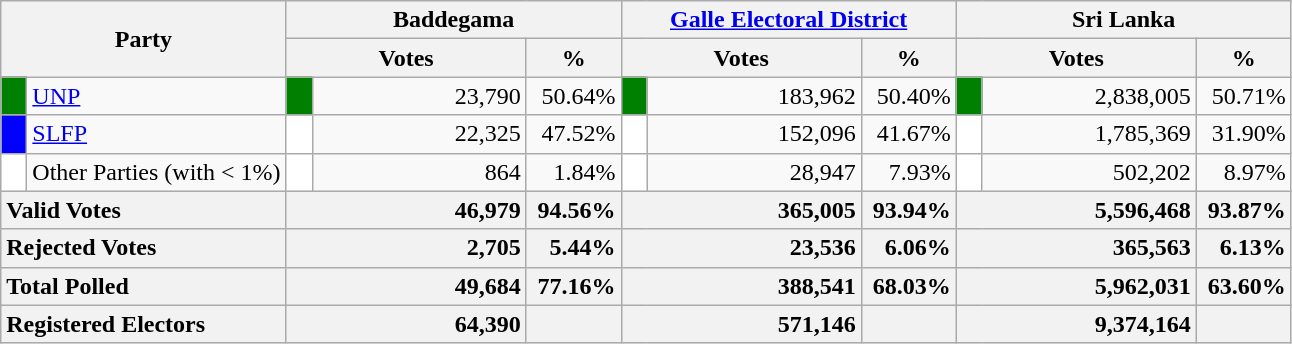<table class="wikitable">
<tr>
<th colspan="2" width="144px"rowspan="2">Party</th>
<th colspan="3" width="216px">Baddegama</th>
<th colspan="3" width="216px"><a href='#'>Galle Electoral District</a></th>
<th colspan="3" width="216px">Sri Lanka</th>
</tr>
<tr>
<th colspan="2" width="144px">Votes</th>
<th>%</th>
<th colspan="2" width="144px">Votes</th>
<th>%</th>
<th colspan="2" width="144px">Votes</th>
<th>%</th>
</tr>
<tr>
<td style="background-color:green;" width="10px"></td>
<td style="text-align:left;"><a href='#'>UNP</a></td>
<td style="background-color:green;" width="10px"></td>
<td style="text-align:right;">23,790</td>
<td style="text-align:right;">50.64%</td>
<td style="background-color:green;" width="10px"></td>
<td style="text-align:right;">183,962</td>
<td style="text-align:right;">50.40%</td>
<td style="background-color:green;" width="10px"></td>
<td style="text-align:right;">2,838,005</td>
<td style="text-align:right;">50.71%</td>
</tr>
<tr>
<td style="background-color:blue;" width="10px"></td>
<td style="text-align:left;"><a href='#'>SLFP</a></td>
<td style="background-color:white;" width="10px"></td>
<td style="text-align:right;">22,325</td>
<td style="text-align:right;">47.52%</td>
<td style="background-color:white;" width="10px"></td>
<td style="text-align:right;">152,096</td>
<td style="text-align:right;">41.67%</td>
<td style="background-color:white;" width="10px"></td>
<td style="text-align:right;">1,785,369</td>
<td style="text-align:right;">31.90%</td>
</tr>
<tr>
<td style="background-color:white;" width="10px"></td>
<td style="text-align:left;">Other Parties (with < 1%)</td>
<td style="background-color:white;" width="10px"></td>
<td style="text-align:right;">864</td>
<td style="text-align:right;">1.84%</td>
<td style="background-color:white;" width="10px"></td>
<td style="text-align:right;">28,947</td>
<td style="text-align:right;">7.93%</td>
<td style="background-color:white;" width="10px"></td>
<td style="text-align:right;">502,202</td>
<td style="text-align:right;">8.97%</td>
</tr>
<tr>
<th colspan="2" width="144px"style="text-align:left;">Valid Votes</th>
<th style="text-align:right;"colspan="2" width="144px">46,979</th>
<th style="text-align:right;">94.56%</th>
<th style="text-align:right;"colspan="2" width="144px">365,005</th>
<th style="text-align:right;">93.94%</th>
<th style="text-align:right;"colspan="2" width="144px">5,596,468</th>
<th style="text-align:right;">93.87%</th>
</tr>
<tr>
<th colspan="2" width="144px"style="text-align:left;">Rejected Votes</th>
<th style="text-align:right;"colspan="2" width="144px">2,705</th>
<th style="text-align:right;">5.44%</th>
<th style="text-align:right;"colspan="2" width="144px">23,536</th>
<th style="text-align:right;">6.06%</th>
<th style="text-align:right;"colspan="2" width="144px">365,563</th>
<th style="text-align:right;">6.13%</th>
</tr>
<tr>
<th colspan="2" width="144px"style="text-align:left;">Total Polled</th>
<th style="text-align:right;"colspan="2" width="144px">49,684</th>
<th style="text-align:right;">77.16%</th>
<th style="text-align:right;"colspan="2" width="144px">388,541</th>
<th style="text-align:right;">68.03%</th>
<th style="text-align:right;"colspan="2" width="144px">5,962,031</th>
<th style="text-align:right;">63.60%</th>
</tr>
<tr>
<th colspan="2" width="144px"style="text-align:left;">Registered Electors</th>
<th style="text-align:right;"colspan="2" width="144px">64,390</th>
<th></th>
<th style="text-align:right;"colspan="2" width="144px">571,146</th>
<th></th>
<th style="text-align:right;"colspan="2" width="144px">9,374,164</th>
<th></th>
</tr>
</table>
